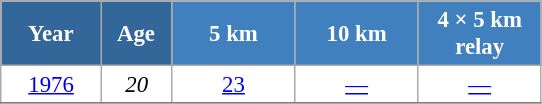<table class="wikitable" style="font-size:95%; text-align:center; border:grey solid 1px; border-collapse:collapse; background:#ffffff;">
<tr>
<th style="background-color:#369; color:white; width:60px;"> Year </th>
<th style="background-color:#369; color:white; width:40px;"> Age </th>
<th style="background-color:#4180be; color:white; width:75px;"> 5 km </th>
<th style="background-color:#4180be; color:white; width:75px;"> 10 km </th>
<th style="background-color:#4180be; color:white; width:75px;"> 4 × 5 km <br> relay </th>
</tr>
<tr>
<td><a href='#'>1976</a></td>
<td><em>20</em></td>
<td><a href='#'>23</a></td>
<td><a href='#'>—</a></td>
<td><a href='#'>—</a></td>
</tr>
<tr>
</tr>
</table>
